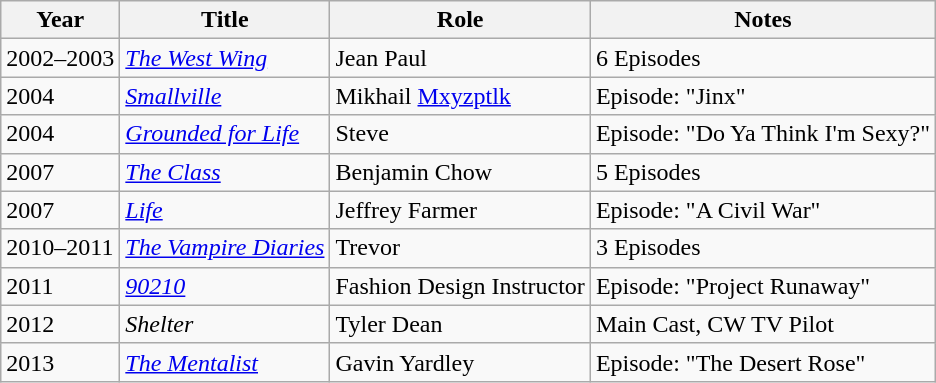<table class="wikitable sortable">
<tr>
<th>Year</th>
<th>Title</th>
<th>Role</th>
<th class="unsortable">Notes</th>
</tr>
<tr>
<td>2002–2003</td>
<td><em><a href='#'>The West Wing</a></em></td>
<td>Jean Paul</td>
<td>6 Episodes</td>
</tr>
<tr>
<td>2004</td>
<td><em><a href='#'>Smallville</a></em></td>
<td>Mikhail <a href='#'>Mxyzptlk</a></td>
<td>Episode: "Jinx"</td>
</tr>
<tr>
<td>2004</td>
<td><em><a href='#'>Grounded for Life</a></em></td>
<td>Steve</td>
<td>Episode: "Do Ya Think I'm Sexy?"</td>
</tr>
<tr>
<td>2007</td>
<td><em><a href='#'>The Class</a></em></td>
<td>Benjamin Chow</td>
<td>5 Episodes</td>
</tr>
<tr>
<td>2007</td>
<td><em><a href='#'>Life</a></em></td>
<td>Jeffrey Farmer</td>
<td>Episode: "A Civil War"</td>
</tr>
<tr>
<td>2010–2011</td>
<td><em><a href='#'>The Vampire Diaries</a></em></td>
<td>Trevor</td>
<td>3 Episodes</td>
</tr>
<tr>
<td>2011</td>
<td><em><a href='#'>90210</a></em></td>
<td>Fashion Design Instructor</td>
<td>Episode: "Project Runaway"</td>
</tr>
<tr>
<td>2012</td>
<td><em>Shelter</em></td>
<td>Tyler Dean</td>
<td>Main Cast, CW TV Pilot</td>
</tr>
<tr>
<td>2013</td>
<td><em><a href='#'>The Mentalist</a></em></td>
<td>Gavin Yardley</td>
<td>Episode: "The Desert Rose"</td>
</tr>
</table>
